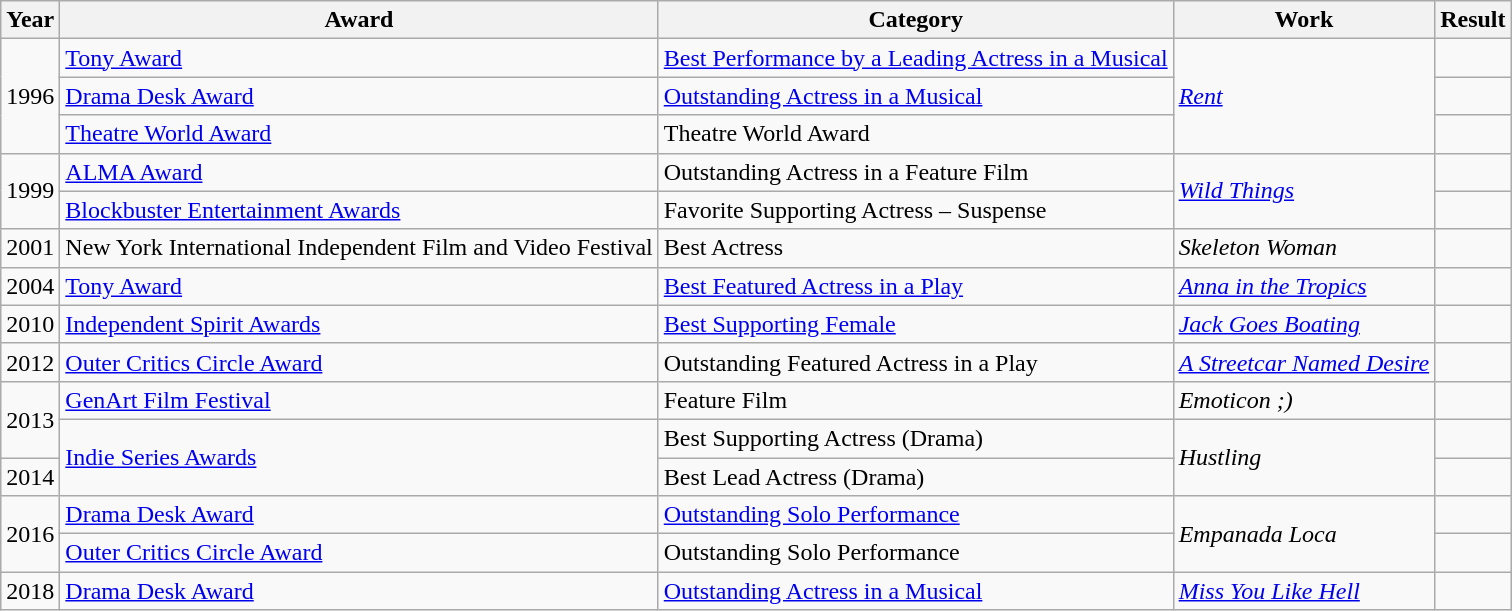<table class="wikitable">
<tr>
<th>Year</th>
<th>Award</th>
<th>Category</th>
<th>Work</th>
<th>Result</th>
</tr>
<tr>
<td rowspan=3>1996</td>
<td><a href='#'>Tony Award</a></td>
<td><a href='#'>Best Performance by a Leading Actress in a Musical</a></td>
<td rowspan=3><em><a href='#'>Rent</a></em></td>
<td></td>
</tr>
<tr>
<td><a href='#'>Drama Desk Award</a></td>
<td><a href='#'>Outstanding Actress in a Musical</a></td>
<td></td>
</tr>
<tr>
<td><a href='#'>Theatre World Award</a></td>
<td>Theatre World Award</td>
<td></td>
</tr>
<tr>
<td rowspan=2>1999</td>
<td><a href='#'>ALMA Award</a></td>
<td>Outstanding Actress in a Feature Film</td>
<td rowspan=2><em><a href='#'>Wild Things</a></em></td>
<td></td>
</tr>
<tr>
<td><a href='#'>Blockbuster Entertainment Awards</a></td>
<td>Favorite Supporting Actress – Suspense</td>
<td></td>
</tr>
<tr>
<td>2001</td>
<td>New York International Independent Film and Video Festival</td>
<td>Best Actress</td>
<td><em>Skeleton Woman</em></td>
<td></td>
</tr>
<tr>
<td>2004</td>
<td><a href='#'>Tony Award</a></td>
<td><a href='#'>Best Featured Actress in a Play</a></td>
<td><em><a href='#'>Anna in the Tropics</a></em></td>
<td></td>
</tr>
<tr>
<td>2010</td>
<td><a href='#'>Independent Spirit Awards</a></td>
<td><a href='#'>Best Supporting Female</a></td>
<td><em><a href='#'>Jack Goes Boating</a></em></td>
<td></td>
</tr>
<tr>
<td>2012</td>
<td><a href='#'>Outer Critics Circle Award</a></td>
<td>Outstanding Featured Actress in a Play</td>
<td><em><a href='#'>A Streetcar Named Desire</a></em></td>
<td></td>
</tr>
<tr>
<td rowspan=2>2013</td>
<td><a href='#'>GenArt Film Festival</a></td>
<td>Feature Film</td>
<td><em>Emoticon ;)</em></td>
<td></td>
</tr>
<tr>
<td rowspan=2><a href='#'>Indie Series Awards</a></td>
<td>Best Supporting Actress (Drama)</td>
<td rowspan=2><em>Hustling</em></td>
<td></td>
</tr>
<tr>
<td>2014</td>
<td>Best Lead Actress (Drama)</td>
<td></td>
</tr>
<tr>
<td rowspan=2>2016</td>
<td><a href='#'>Drama Desk Award</a></td>
<td><a href='#'>Outstanding Solo Performance</a></td>
<td rowspan=2><em>Empanada Loca</em></td>
<td></td>
</tr>
<tr>
<td><a href='#'>Outer Critics Circle Award</a></td>
<td>Outstanding Solo Performance</td>
<td></td>
</tr>
<tr>
<td>2018</td>
<td><a href='#'>Drama Desk Award</a></td>
<td><a href='#'>Outstanding Actress in a Musical</a></td>
<td><em><a href='#'>Miss You Like Hell</a></em></td>
<td></td>
</tr>
</table>
